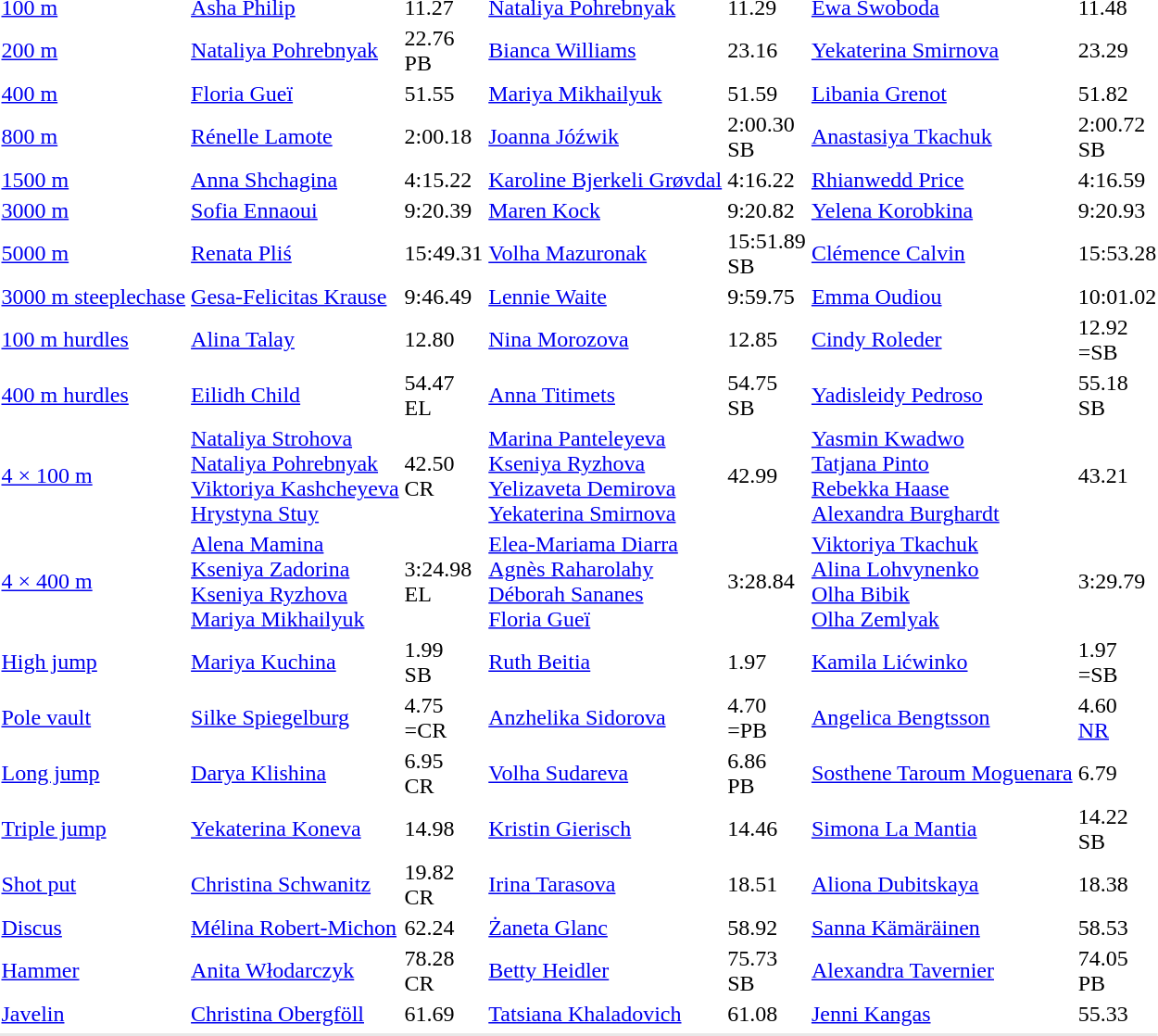<table>
<tr>
<td><a href='#'>100 m</a></td>
<td><a href='#'>Asha Philip</a><br></td>
<td>11.27</td>
<td><a href='#'>Nataliya Pohrebnyak</a><br></td>
<td>11.29</td>
<td><a href='#'>Ewa Swoboda</a><br></td>
<td>11.48</td>
</tr>
<tr>
<td><a href='#'>200 m</a></td>
<td><a href='#'>Nataliya Pohrebnyak</a><br></td>
<td>22.76<br>PB</td>
<td><a href='#'>Bianca Williams</a><br></td>
<td>23.16</td>
<td><a href='#'>Yekaterina Smirnova</a><br></td>
<td>23.29</td>
</tr>
<tr>
<td><a href='#'>400 m</a></td>
<td><a href='#'>Floria Gueï</a><br></td>
<td>51.55</td>
<td><a href='#'>Mariya Mikhailyuk</a><br></td>
<td>51.59</td>
<td><a href='#'>Libania Grenot</a><br></td>
<td>51.82</td>
</tr>
<tr>
<td><a href='#'>800 m</a></td>
<td><a href='#'>Rénelle Lamote</a><br></td>
<td>2:00.18</td>
<td><a href='#'>Joanna Jóźwik</a><br></td>
<td>2:00.30<br>SB</td>
<td><a href='#'>Anastasiya Tkachuk</a><br></td>
<td>2:00.72<br>SB</td>
</tr>
<tr>
<td><a href='#'>1500 m</a></td>
<td><a href='#'>Anna Shchagina</a><br></td>
<td>4:15.22</td>
<td><a href='#'>Karoline Bjerkeli Grøvdal</a><br></td>
<td>4:16.22</td>
<td><a href='#'>Rhianwedd Price</a><br></td>
<td>4:16.59</td>
</tr>
<tr>
<td><a href='#'>3000 m</a></td>
<td><a href='#'>Sofia Ennaoui</a><br></td>
<td>9:20.39</td>
<td><a href='#'>Maren Kock</a><br></td>
<td>9:20.82</td>
<td><a href='#'>Yelena Korobkina</a><br></td>
<td>9:20.93</td>
</tr>
<tr>
<td><a href='#'>5000 m</a></td>
<td><a href='#'>Renata Pliś</a><br></td>
<td>15:49.31</td>
<td><a href='#'>Volha Mazuronak</a><br></td>
<td>15:51.89<br>SB</td>
<td><a href='#'>Clémence Calvin</a><br></td>
<td>15:53.28</td>
</tr>
<tr>
<td><a href='#'>3000 m steeplechase</a></td>
<td><a href='#'>Gesa-Felicitas Krause</a><br></td>
<td>9:46.49</td>
<td><a href='#'>Lennie Waite</a><br></td>
<td>9:59.75</td>
<td><a href='#'>Emma Oudiou</a><br></td>
<td>10:01.02</td>
</tr>
<tr>
<td><a href='#'>100 m hurdles</a></td>
<td><a href='#'>Alina Talay</a><br></td>
<td>12.80</td>
<td><a href='#'>Nina Morozova</a><br></td>
<td>12.85</td>
<td><a href='#'>Cindy Roleder</a><br></td>
<td>12.92<br>=SB</td>
</tr>
<tr>
<td><a href='#'>400 m hurdles</a></td>
<td><a href='#'>Eilidh Child</a><br></td>
<td>54.47<br>EL</td>
<td><a href='#'>Anna Titimets</a><br></td>
<td>54.75<br>SB</td>
<td><a href='#'>Yadisleidy Pedroso</a><br></td>
<td>55.18<br>SB</td>
</tr>
<tr>
<td><a href='#'>4 × 100 m</a></td>
<td><a href='#'>Nataliya Strohova</a><br><a href='#'>Nataliya Pohrebnyak</a><br><a href='#'>Viktoriya Kashcheyeva</a><br><a href='#'>Hrystyna Stuy</a><br></td>
<td>42.50<br>CR</td>
<td><a href='#'>Marina Panteleyeva</a><br><a href='#'>Kseniya Ryzhova</a><br><a href='#'>Yelizaveta Demirova</a><br><a href='#'>Yekaterina Smirnova</a><br></td>
<td>42.99</td>
<td><a href='#'>Yasmin Kwadwo</a><br><a href='#'>Tatjana Pinto</a><br><a href='#'>Rebekka Haase</a><br><a href='#'>Alexandra Burghardt</a><br></td>
<td>43.21</td>
</tr>
<tr>
<td><a href='#'>4 × 400 m</a></td>
<td><a href='#'>Alena Mamina</a><br><a href='#'>Kseniya Zadorina</a><br><a href='#'>Kseniya Ryzhova</a><br><a href='#'>Mariya Mikhailyuk</a><br></td>
<td>3:24.98<br>EL</td>
<td><a href='#'>Elea-Mariama Diarra</a><br><a href='#'>Agnès Raharolahy</a><br><a href='#'>Déborah Sananes</a><br><a href='#'>Floria Gueï</a><br></td>
<td>3:28.84</td>
<td><a href='#'>Viktoriya Tkachuk</a><br><a href='#'>Alina Lohvynenko</a><br><a href='#'>Olha Bibik</a><br><a href='#'>Olha Zemlyak</a><br></td>
<td>3:29.79</td>
</tr>
<tr>
<td><a href='#'>High jump</a></td>
<td><a href='#'>Mariya Kuchina</a><br></td>
<td>1.99<br>SB</td>
<td><a href='#'>Ruth Beitia</a><br></td>
<td>1.97</td>
<td><a href='#'>Kamila Lićwinko</a><br></td>
<td>1.97<br>=SB</td>
</tr>
<tr>
<td><a href='#'>Pole vault</a></td>
<td><a href='#'>Silke Spiegelburg</a><br></td>
<td>4.75<br>=CR</td>
<td><a href='#'>Anzhelika Sidorova</a><br></td>
<td>4.70<br>=PB</td>
<td><a href='#'>Angelica Bengtsson</a><br></td>
<td>4.60<br><a href='#'>NR</a></td>
</tr>
<tr>
<td><a href='#'>Long jump</a></td>
<td><a href='#'>Darya Klishina</a><br></td>
<td>6.95<br>CR</td>
<td><a href='#'>Volha Sudareva</a><br></td>
<td>6.86<br>PB</td>
<td><a href='#'>Sosthene Taroum Moguenara</a><br></td>
<td>6.79</td>
</tr>
<tr>
<td><a href='#'>Triple jump</a></td>
<td><a href='#'>Yekaterina Koneva</a><br></td>
<td>14.98</td>
<td><a href='#'>Kristin Gierisch</a><br></td>
<td>14.46</td>
<td><a href='#'>Simona La Mantia</a><br></td>
<td>14.22<br>SB</td>
</tr>
<tr>
<td><a href='#'>Shot put</a></td>
<td><a href='#'>Christina Schwanitz</a><br></td>
<td>19.82<br>CR</td>
<td><a href='#'>Irina Tarasova</a><br></td>
<td>18.51</td>
<td><a href='#'>Aliona Dubitskaya</a><br></td>
<td>18.38</td>
</tr>
<tr>
<td><a href='#'>Discus</a></td>
<td><a href='#'>Mélina Robert-Michon</a><br></td>
<td>62.24</td>
<td><a href='#'>Żaneta Glanc</a><br></td>
<td>58.92</td>
<td><a href='#'>Sanna Kämäräinen</a><br></td>
<td>58.53</td>
</tr>
<tr>
<td><a href='#'>Hammer</a></td>
<td><a href='#'>Anita Włodarczyk</a><br></td>
<td>78.28<br>CR</td>
<td><a href='#'>Betty Heidler</a><br></td>
<td>75.73<br>SB</td>
<td><a href='#'>Alexandra Tavernier</a><br></td>
<td>74.05<br>PB</td>
</tr>
<tr>
<td><a href='#'>Javelin</a></td>
<td><a href='#'>Christina Obergföll</a><br></td>
<td>61.69</td>
<td><a href='#'>Tatsiana Khaladovich</a><br></td>
<td>61.08</td>
<td><a href='#'>Jenni Kangas</a><br></td>
<td>55.33</td>
</tr>
<tr>
</tr>
<tr bgcolor= e8e8e8>
<td colspan=7></td>
</tr>
</table>
